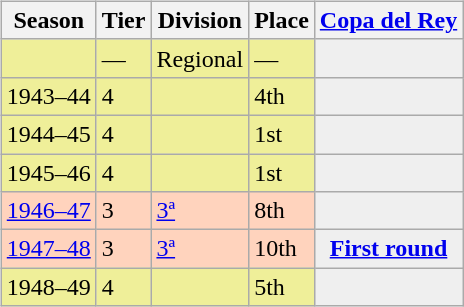<table>
<tr>
<td valign="top" width=49%><br><table class="wikitable">
<tr style="background:#f0f6fa;">
<th>Season</th>
<th>Tier</th>
<th>Division</th>
<th>Place</th>
<th><a href='#'>Copa del Rey</a></th>
</tr>
<tr>
<td style="background:#EFEF99;"></td>
<td style="background:#EFEF99;">—</td>
<td style="background:#EFEF99;">Regional</td>
<td style="background:#EFEF99;">—</td>
<th style="background:#efefef;"></th>
</tr>
<tr>
<td style="background:#EFEF99;">1943–44</td>
<td style="background:#EFEF99;">4</td>
<td style="background:#EFEF99;"></td>
<td style="background:#EFEF99;">4th</td>
<th style="background:#efefef;"></th>
</tr>
<tr>
<td style="background:#EFEF99;">1944–45</td>
<td style="background:#EFEF99;">4</td>
<td style="background:#EFEF99;"></td>
<td style="background:#EFEF99;">1st</td>
<th style="background:#efefef;"></th>
</tr>
<tr>
<td style="background:#EFEF99;">1945–46</td>
<td style="background:#EFEF99;">4</td>
<td style="background:#EFEF99;"></td>
<td style="background:#EFEF99;">1st</td>
<th style="background:#efefef;"></th>
</tr>
<tr>
<td style="background:#FFD3BD;"><a href='#'>1946–47</a></td>
<td style="background:#FFD3BD;">3</td>
<td style="background:#FFD3BD;"><a href='#'>3ª</a></td>
<td style="background:#FFD3BD;">8th</td>
<td style="background:#efefef;"></td>
</tr>
<tr>
<td style="background:#FFD3BD;"><a href='#'>1947–48</a></td>
<td style="background:#FFD3BD;">3</td>
<td style="background:#FFD3BD;"><a href='#'>3ª</a></td>
<td style="background:#FFD3BD;">10th</td>
<th style="background:#efefef;"><a href='#'>First round</a></th>
</tr>
<tr>
<td style="background:#EFEF99;">1948–49</td>
<td style="background:#EFEF99;">4</td>
<td style="background:#EFEF99;"></td>
<td style="background:#EFEF99;">5th</td>
<th style="background:#efefef;"></th>
</tr>
</table>
</td>
</tr>
</table>
